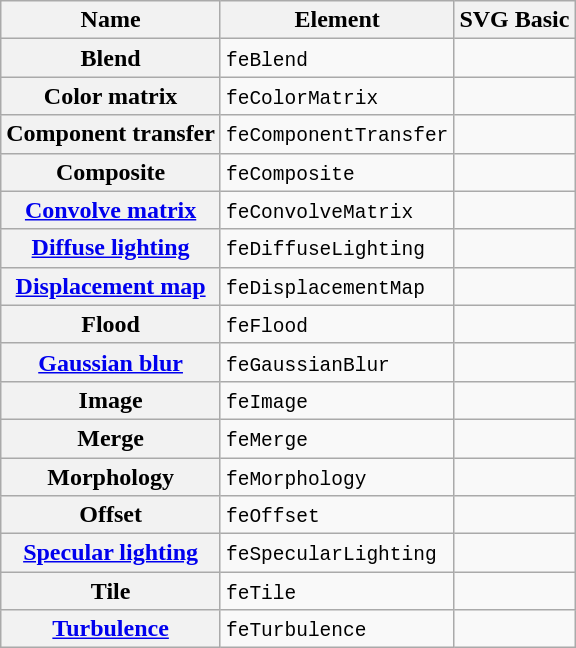<table class="wikitable">
<tr>
<th>Name</th>
<th>Element</th>
<th>SVG Basic</th>
</tr>
<tr>
<th>Blend</th>
<td><code>feBlend</code></td>
<td></td>
</tr>
<tr>
<th>Color matrix</th>
<td><code>feColorMatrix</code></td>
<td></td>
</tr>
<tr>
<th>Component transfer</th>
<td><code>feComponentTransfer</code></td>
<td></td>
</tr>
<tr>
<th>Composite</th>
<td><code>feComposite</code></td>
<td></td>
</tr>
<tr>
<th><a href='#'>Convolve matrix</a></th>
<td><code>feConvolveMatrix</code></td>
<td></td>
</tr>
<tr>
<th><a href='#'>Diffuse lighting</a></th>
<td><code>feDiffuseLighting</code></td>
<td></td>
</tr>
<tr>
<th><a href='#'>Displacement map</a></th>
<td><code>feDisplacementMap</code></td>
<td></td>
</tr>
<tr>
<th>Flood</th>
<td><code>feFlood</code></td>
<td></td>
</tr>
<tr>
<th><a href='#'>Gaussian blur</a></th>
<td><code>feGaussianBlur</code></td>
<td></td>
</tr>
<tr>
<th>Image</th>
<td><code>feImage</code></td>
<td></td>
</tr>
<tr>
<th>Merge</th>
<td><code>feMerge</code></td>
<td></td>
</tr>
<tr>
<th>Morphology</th>
<td><code>feMorphology</code></td>
<td></td>
</tr>
<tr>
<th>Offset</th>
<td><code>feOffset</code></td>
<td></td>
</tr>
<tr>
<th><a href='#'>Specular lighting</a></th>
<td><code>feSpecularLighting</code></td>
<td></td>
</tr>
<tr>
<th>Tile</th>
<td><code>feTile</code></td>
<td></td>
</tr>
<tr>
<th><a href='#'>Turbulence</a></th>
<td><code>feTurbulence</code></td>
<td></td>
</tr>
</table>
